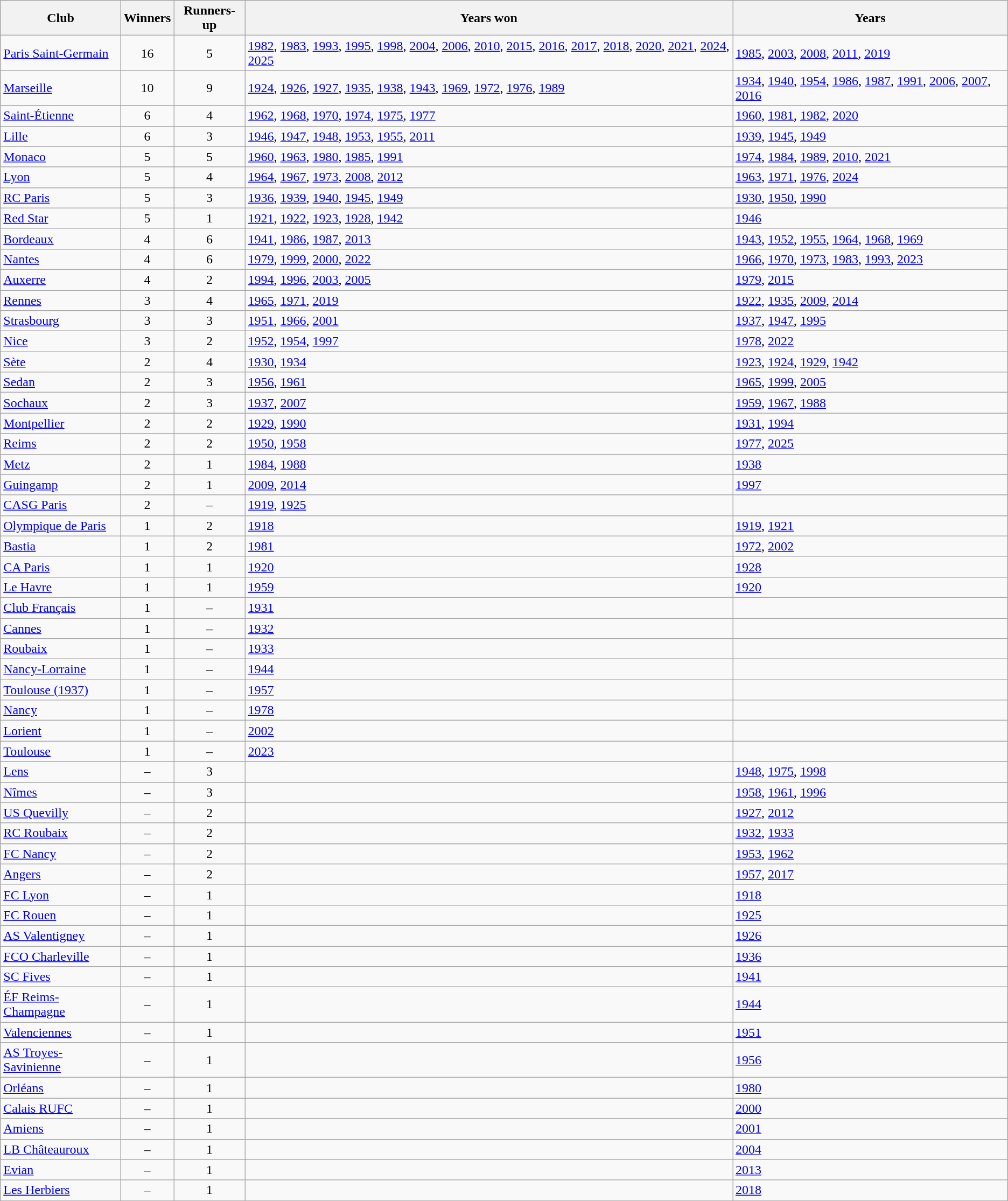<table class="wikitable sortable">
<tr>
<th>Club</th>
<th>Winners</th>
<th>Runners-up</th>
<th class="unsortable">Years won</th>
<th class="unsortable">Years </th>
</tr>
<tr>
<td><a href='#'>Paris Saint-Germain</a></td>
<td align="center">16</td>
<td align="center">5</td>
<td><a href='#'>1982</a>, <a href='#'>1983</a>, <a href='#'>1993</a>, <a href='#'>1995</a>, <a href='#'>1998</a>, <a href='#'>2004</a>, <a href='#'>2006</a>, <a href='#'>2010</a>, <a href='#'>2015</a>, <a href='#'>2016</a>, <a href='#'>2017</a>, <a href='#'>2018</a>, <a href='#'>2020</a>, <a href='#'>2021</a>, <a href='#'>2024</a>, <a href='#'>2025</a></td>
<td><a href='#'>1985</a>, <a href='#'>2003</a>, <a href='#'>2008</a>, <a href='#'>2011</a>, <a href='#'>2019</a></td>
</tr>
<tr>
<td><a href='#'>Marseille</a></td>
<td align="center">10</td>
<td align="center">9</td>
<td><a href='#'>1924</a>, <a href='#'>1926</a>, <a href='#'>1927</a>, <a href='#'>1935</a>, <a href='#'>1938</a>, <a href='#'>1943</a>, <a href='#'>1969</a>, <a href='#'>1972</a>, <a href='#'>1976</a>, <a href='#'>1989</a></td>
<td><a href='#'>1934</a>, <a href='#'>1940</a>, <a href='#'>1954</a>, <a href='#'>1986</a>, <a href='#'>1987</a>, <a href='#'>1991</a>, <a href='#'>2006</a>, <a href='#'>2007</a>, <a href='#'>2016</a></td>
</tr>
<tr>
<td><a href='#'>Saint-Étienne</a></td>
<td align="center">6</td>
<td align="center">4</td>
<td><a href='#'>1962</a>, <a href='#'>1968</a>, <a href='#'>1970</a>, <a href='#'>1974</a>, <a href='#'>1975</a>, <a href='#'>1977</a></td>
<td><a href='#'>1960</a>, <a href='#'>1981</a>, <a href='#'>1982</a>, <a href='#'>2020</a></td>
</tr>
<tr>
<td><a href='#'>Lille</a></td>
<td align="center">6</td>
<td align="center">3</td>
<td><a href='#'>1946</a>, <a href='#'>1947</a>, <a href='#'>1948</a>, <a href='#'>1953</a>, <a href='#'>1955</a>, <a href='#'>2011</a></td>
<td><a href='#'>1939</a>, <a href='#'>1945</a>, <a href='#'>1949</a></td>
</tr>
<tr>
<td><a href='#'>Monaco</a></td>
<td align="center">5</td>
<td align="center">5</td>
<td><a href='#'>1960</a>, <a href='#'>1963</a>, <a href='#'>1980</a>, <a href='#'>1985</a>, <a href='#'>1991</a></td>
<td><a href='#'>1974</a>, <a href='#'>1984</a>, <a href='#'>1989</a>, <a href='#'>2010</a>, <a href='#'>2021</a></td>
</tr>
<tr>
<td><a href='#'>Lyon</a></td>
<td align="center">5</td>
<td align="center">4</td>
<td><a href='#'>1964</a>, <a href='#'>1967</a>, <a href='#'>1973</a>, <a href='#'>2008</a>, <a href='#'>2012</a></td>
<td><a href='#'>1963</a>, <a href='#'>1971</a>, <a href='#'>1976</a>, <a href='#'>2024</a></td>
</tr>
<tr>
<td><a href='#'>RC Paris</a></td>
<td align="center">5</td>
<td align="center">3</td>
<td><a href='#'>1936</a>, <a href='#'>1939</a>, <a href='#'>1940</a>, <a href='#'>1945</a>, <a href='#'>1949</a></td>
<td><a href='#'>1930</a>, <a href='#'>1950</a>, <a href='#'>1990</a></td>
</tr>
<tr>
<td><a href='#'>Red Star</a></td>
<td align="center">5</td>
<td align="center">1</td>
<td><a href='#'>1921</a>, <a href='#'>1922</a>, <a href='#'>1923</a>, <a href='#'>1928</a>, <a href='#'>1942</a></td>
<td><a href='#'>1946</a></td>
</tr>
<tr>
<td><a href='#'>Bordeaux</a></td>
<td align="center">4</td>
<td align="center">6</td>
<td><a href='#'>1941</a>, <a href='#'>1986</a>, <a href='#'>1987</a>, <a href='#'>2013</a></td>
<td><a href='#'>1943</a>, <a href='#'>1952</a>, <a href='#'>1955</a>, <a href='#'>1964</a>, <a href='#'>1968</a>, <a href='#'>1969</a></td>
</tr>
<tr>
<td><a href='#'>Nantes</a></td>
<td align="center">4</td>
<td align="center">6</td>
<td><a href='#'>1979</a>, <a href='#'>1999</a>, <a href='#'>2000</a>, <a href='#'>2022</a></td>
<td><a href='#'>1966</a>, <a href='#'>1970</a>, <a href='#'>1973</a>, <a href='#'>1983</a>, <a href='#'>1993</a>, <a href='#'>2023</a></td>
</tr>
<tr>
<td><a href='#'>Auxerre</a></td>
<td align="center">4</td>
<td align="center">2</td>
<td><a href='#'>1994</a>, <a href='#'>1996</a>, <a href='#'>2003</a>, <a href='#'>2005</a></td>
<td><a href='#'>1979</a>, <a href='#'>2015</a></td>
</tr>
<tr>
<td><a href='#'>Rennes</a></td>
<td align="center">3</td>
<td align="center">4</td>
<td><a href='#'>1965</a>, <a href='#'>1971</a>, <a href='#'>2019</a></td>
<td><a href='#'>1922</a>, <a href='#'>1935</a>, <a href='#'>2009</a>, <a href='#'>2014</a></td>
</tr>
<tr>
<td><a href='#'>Strasbourg</a></td>
<td align="center">3</td>
<td align="center">3</td>
<td><a href='#'>1951</a>, <a href='#'>1966</a>, <a href='#'>2001</a></td>
<td><a href='#'>1937</a>, <a href='#'>1947</a>, <a href='#'>1995</a></td>
</tr>
<tr>
<td><a href='#'>Nice</a></td>
<td align="center">3</td>
<td align="center">2</td>
<td><a href='#'>1952</a>, <a href='#'>1954</a>, <a href='#'>1997</a></td>
<td><a href='#'>1978</a>, <a href='#'>2022</a></td>
</tr>
<tr>
<td><a href='#'>Sète</a></td>
<td align="center">2</td>
<td align="center">4</td>
<td><a href='#'>1930</a>, <a href='#'>1934</a></td>
<td><a href='#'>1923</a>, <a href='#'>1924</a>, <a href='#'>1929</a>, <a href='#'>1942</a></td>
</tr>
<tr>
<td><a href='#'>Sedan</a></td>
<td align="center">2</td>
<td align="center">3</td>
<td><a href='#'>1956</a>, <a href='#'>1961</a></td>
<td><a href='#'>1965</a>, <a href='#'>1999</a>, <a href='#'>2005</a></td>
</tr>
<tr>
<td><a href='#'>Sochaux</a></td>
<td align="center">2</td>
<td align="center">3</td>
<td><a href='#'>1937</a>, <a href='#'>2007</a></td>
<td><a href='#'>1959</a>, <a href='#'>1967</a>, <a href='#'>1988</a></td>
</tr>
<tr>
<td><a href='#'>Montpellier</a></td>
<td align="center">2</td>
<td align="center">2</td>
<td><a href='#'>1929</a>, <a href='#'>1990</a></td>
<td><a href='#'>1931</a>, <a href='#'>1994</a></td>
</tr>
<tr>
<td><a href='#'>Reims</a></td>
<td align="center">2</td>
<td align="center">2</td>
<td><a href='#'>1950</a>, <a href='#'>1958</a></td>
<td><a href='#'>1977</a>, <a href='#'>2025</a></td>
</tr>
<tr>
<td><a href='#'>Metz</a></td>
<td align="center">2</td>
<td align="center">1</td>
<td><a href='#'>1984</a>, <a href='#'>1988</a></td>
<td><a href='#'>1938</a></td>
</tr>
<tr>
<td><a href='#'>Guingamp</a></td>
<td align="center">2</td>
<td align="center">1</td>
<td><a href='#'>2009</a>, <a href='#'>2014</a></td>
<td><a href='#'>1997</a></td>
</tr>
<tr>
<td><a href='#'>CASG Paris</a></td>
<td align="center">2</td>
<td align="center">–</td>
<td><a href='#'>1919</a>, <a href='#'>1925</a></td>
<td></td>
</tr>
<tr>
<td><a href='#'>Olympique de Paris</a></td>
<td align="center">1</td>
<td align="center">2</td>
<td><a href='#'>1918</a></td>
<td><a href='#'>1919</a>, <a href='#'>1921</a></td>
</tr>
<tr>
<td><a href='#'>Bastia</a></td>
<td align="center">1</td>
<td align="center">2</td>
<td><a href='#'>1981</a></td>
<td><a href='#'>1972</a>, <a href='#'>2002</a></td>
</tr>
<tr>
<td><a href='#'>CA Paris</a></td>
<td align="center">1</td>
<td align="center">1</td>
<td><a href='#'>1920</a></td>
<td><a href='#'>1928</a></td>
</tr>
<tr>
<td><a href='#'>Le Havre</a></td>
<td align="center">1</td>
<td align="center">1</td>
<td><a href='#'>1959</a></td>
<td><a href='#'>1920</a></td>
</tr>
<tr>
<td><a href='#'>Club Français</a></td>
<td align="center">1</td>
<td align="center">–</td>
<td><a href='#'>1931</a></td>
<td></td>
</tr>
<tr>
<td><a href='#'>Cannes</a></td>
<td align="center">1</td>
<td align="center">–</td>
<td><a href='#'>1932</a></td>
<td></td>
</tr>
<tr>
<td><a href='#'>Roubaix</a></td>
<td align="center">1</td>
<td align="center">–</td>
<td><a href='#'>1933</a></td>
<td></td>
</tr>
<tr>
<td><a href='#'>Nancy-Lorraine</a></td>
<td align="center">1</td>
<td align="center">–</td>
<td><a href='#'>1944</a></td>
<td></td>
</tr>
<tr>
<td><a href='#'>Toulouse (1937)</a></td>
<td align="center">1</td>
<td align="center">–</td>
<td><a href='#'>1957</a></td>
<td></td>
</tr>
<tr>
<td><a href='#'>Nancy</a></td>
<td align="center">1</td>
<td align="center">–</td>
<td><a href='#'>1978</a></td>
<td></td>
</tr>
<tr>
<td><a href='#'>Lorient</a></td>
<td align="center">1</td>
<td align="center">–</td>
<td><a href='#'>2002</a></td>
<td></td>
</tr>
<tr>
<td><a href='#'>Toulouse</a></td>
<td align="center">1</td>
<td align="center">–</td>
<td><a href='#'>2023</a></td>
<td></td>
</tr>
<tr>
<td><a href='#'>Lens</a></td>
<td align="center">–</td>
<td align="center">3</td>
<td></td>
<td><a href='#'>1948</a>, <a href='#'>1975</a>, <a href='#'>1998</a></td>
</tr>
<tr>
<td><a href='#'>Nîmes</a></td>
<td align="center">–</td>
<td align="center">3</td>
<td></td>
<td><a href='#'>1958</a>, <a href='#'>1961</a>, <a href='#'>1996</a></td>
</tr>
<tr>
<td><a href='#'>US Quevilly</a></td>
<td align="center">–</td>
<td align="center">2</td>
<td></td>
<td><a href='#'>1927</a>, <a href='#'>2012</a></td>
</tr>
<tr>
<td><a href='#'>RC Roubaix</a></td>
<td align="center">–</td>
<td align="center">2</td>
<td></td>
<td><a href='#'>1932</a>, <a href='#'>1933</a></td>
</tr>
<tr>
<td><a href='#'>FC Nancy</a></td>
<td align="center">–</td>
<td align="center">2</td>
<td></td>
<td><a href='#'>1953</a>, <a href='#'>1962</a></td>
</tr>
<tr>
<td><a href='#'>Angers</a></td>
<td align="center">–</td>
<td align="center">2</td>
<td></td>
<td><a href='#'>1957</a>, <a href='#'>2017</a></td>
</tr>
<tr>
<td><a href='#'>FC Lyon</a></td>
<td align="center">–</td>
<td align="center">1</td>
<td></td>
<td><a href='#'>1918</a></td>
</tr>
<tr>
<td><a href='#'>FC Rouen</a></td>
<td align="center">–</td>
<td align="center">1</td>
<td></td>
<td><a href='#'>1925</a></td>
</tr>
<tr>
<td><a href='#'>AS Valentigney</a></td>
<td align="center">–</td>
<td align="center">1</td>
<td></td>
<td><a href='#'>1926</a></td>
</tr>
<tr>
<td><a href='#'>FCO Charleville</a></td>
<td align="center">–</td>
<td align="center">1</td>
<td></td>
<td><a href='#'>1936</a></td>
</tr>
<tr>
<td><a href='#'>SC Fives</a></td>
<td align="center">–</td>
<td align="center">1</td>
<td></td>
<td><a href='#'>1941</a></td>
</tr>
<tr>
<td><a href='#'>ÉF Reims-Champagne</a></td>
<td align="center">–</td>
<td align="center">1</td>
<td></td>
<td><a href='#'>1944</a></td>
</tr>
<tr>
<td><a href='#'>Valenciennes</a></td>
<td align="center">–</td>
<td align="center">1</td>
<td></td>
<td><a href='#'>1951</a></td>
</tr>
<tr>
<td><a href='#'>AS Troyes-Savinienne</a></td>
<td align="center">–</td>
<td align="center">1</td>
<td></td>
<td><a href='#'>1956</a></td>
</tr>
<tr>
<td><a href='#'>Orléans</a></td>
<td align="center">–</td>
<td align="center">1</td>
<td></td>
<td><a href='#'>1980</a></td>
</tr>
<tr>
<td><a href='#'>Calais RUFC</a></td>
<td align="center">–</td>
<td align="center">1</td>
<td></td>
<td><a href='#'>2000</a></td>
</tr>
<tr>
<td><a href='#'>Amiens</a></td>
<td align="center">–</td>
<td align="center">1</td>
<td></td>
<td><a href='#'>2001</a></td>
</tr>
<tr>
<td><a href='#'>LB Châteauroux</a></td>
<td align="center">–</td>
<td align="center">1</td>
<td></td>
<td><a href='#'>2004</a></td>
</tr>
<tr>
<td><a href='#'>Evian</a></td>
<td align="center">–</td>
<td align="center">1</td>
<td></td>
<td><a href='#'>2013</a></td>
</tr>
<tr>
<td><a href='#'>Les Herbiers</a></td>
<td align="center">–</td>
<td align="center">1</td>
<td></td>
<td><a href='#'>2018</a></td>
</tr>
<tr>
</tr>
</table>
